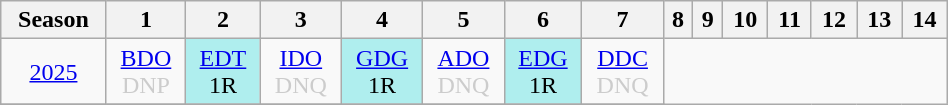<table class="wikitable" style=width:50%;margin:0">
<tr>
<th>Season</th>
<th>1</th>
<th>2</th>
<th>3</th>
<th>4</th>
<th>5</th>
<th>6</th>
<th>7</th>
<th>8</th>
<th>9</th>
<th>10</th>
<th>11</th>
<th>12</th>
<th>13</th>
<th>14</th>
</tr>
<tr>
<td style="text-align:center;"background:#efefef;"><a href='#'>2025</a></td>
<td style="text-align:center; color:#ccc;"><a href='#'>BDO</a><br>DNP</td>
<td style="text-align:center; background:#afeeee;"><a href='#'>EDT</a><br>1R</td>
<td style="text-align:center; color:#ccc;"><a href='#'>IDO</a><br>DNQ</td>
<td style="text-align:center; background:#afeeee;"><a href='#'>GDG</a><br>1R</td>
<td style="text-align:center; color:#ccc;"><a href='#'>ADO</a><br>DNQ</td>
<td style="text-align:center; background:#afeeee;"><a href='#'>EDG</a><br>1R</td>
<td style="text-align:center; color:#ccc;"><a href='#'>DDC</a><br>DNQ</td>
</tr>
<tr>
</tr>
</table>
